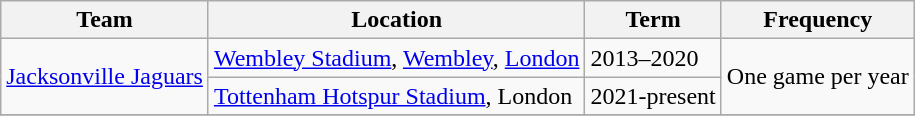<table class="sortable wikitable">
<tr>
<th scope="col">Team</th>
<th scope="col">Location</th>
<th scope="col">Term</th>
<th scope="col">Frequency</th>
</tr>
<tr>
<td rowspan="2"><a href='#'>Jacksonville Jaguars</a></td>
<td><a href='#'>Wembley Stadium</a>, <a href='#'>Wembley</a>, <a href='#'>London</a></td>
<td>2013–2020</td>
<td rowspan="2">One game per year</td>
</tr>
<tr>
<td><a href='#'>Tottenham Hotspur Stadium</a>, London</td>
<td>2021-present</td>
</tr>
<tr>
</tr>
</table>
